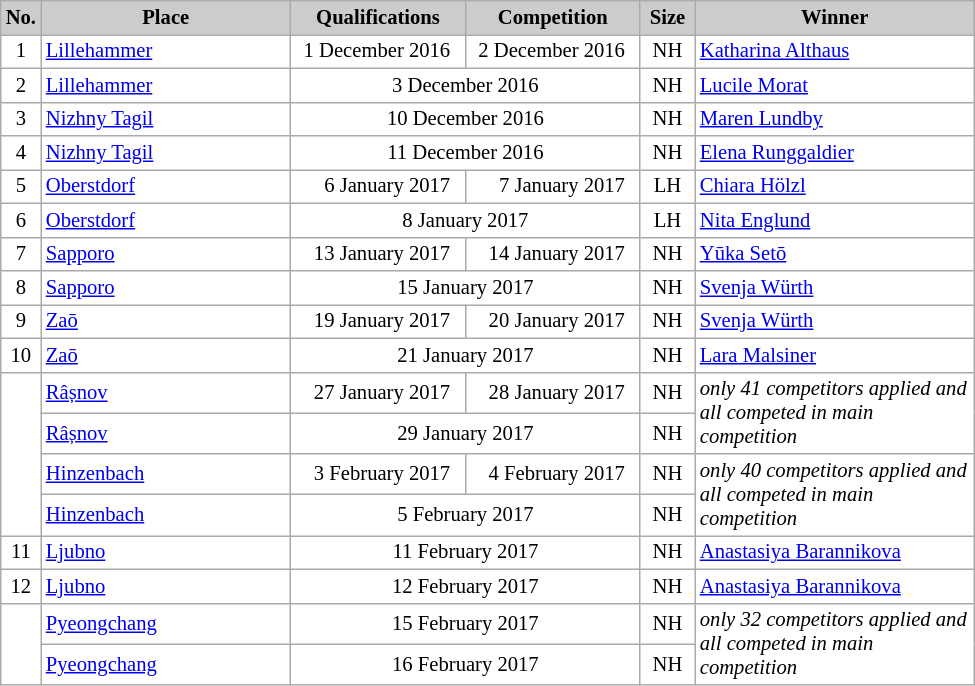<table class="wikitable plainrowheaders" style="background:#fff; font-size:86%; line-height:16px; border:grey solid 1px; border-collapse:collapse;">
<tr style="background:#ccc; text-align:center;">
<th style="background-color: #ccc;" width=20>No.</th>
<th style="background-color: #ccc;" width=160>Place</th>
<th style="background-color: #ccc;" width=110>Qualifications</th>
<th style="background-color: #ccc;" width=110>Competition</th>
<th style="background-color: #ccc;" width=30>Size</th>
<th style="background-color: #ccc;" width=180>Winner</th>
</tr>
<tr>
<td align=center>1</td>
<td> <a href='#'>Lillehammer</a></td>
<td align=right>1 December 2016  </td>
<td align=right>2 December 2016  </td>
<td align=center>NH</td>
<td> <a href='#'>Katharina Althaus</a></td>
</tr>
<tr>
<td align=center>2</td>
<td> <a href='#'>Lillehammer</a></td>
<td colspan=2 align=center>3 December 2016</td>
<td align=center>NH</td>
<td> <a href='#'>Lucile Morat</a></td>
</tr>
<tr>
<td align=center>3</td>
<td> <a href='#'>Nizhny Tagil</a><small></small></td>
<td colspan=2 align=center>10 December 2016</td>
<td align=center>NH</td>
<td> <a href='#'>Maren Lundby</a></td>
</tr>
<tr>
<td align=center>4</td>
<td> <a href='#'>Nizhny Tagil</a></td>
<td colspan=2 align=center>11 December 2016</td>
<td align=center>NH</td>
<td> <a href='#'>Elena Runggaldier</a></td>
</tr>
<tr>
<td align=center>5</td>
<td> <a href='#'>Oberstdorf</a></td>
<td align=right>6 January 2017  </td>
<td align=right>7 January 2017  </td>
<td align=center>LH</td>
<td> <a href='#'>Chiara Hölzl</a></td>
</tr>
<tr>
<td align=center>6</td>
<td> <a href='#'>Oberstdorf</a></td>
<td colspan=2 align=center>8 January 2017</td>
<td align=center>LH</td>
<td> <a href='#'>Nita Englund</a></td>
</tr>
<tr>
<td align=center>7</td>
<td> <a href='#'>Sapporo</a></td>
<td align=right>13 January 2017  </td>
<td align=right>14 January 2017  </td>
<td align=center>NH</td>
<td> <a href='#'>Yūka Setō</a></td>
</tr>
<tr>
<td align=center>8</td>
<td> <a href='#'>Sapporo</a></td>
<td colspan=2 align=center>15 January 2017</td>
<td align=center>NH</td>
<td> <a href='#'>Svenja Würth</a></td>
</tr>
<tr>
<td align=center>9</td>
<td> <a href='#'>Zaō</a></td>
<td align=right>19 January 2017  </td>
<td align=right>20 January 2017  </td>
<td align=center>NH</td>
<td> <a href='#'>Svenja Würth</a></td>
</tr>
<tr>
<td align=center>10</td>
<td> <a href='#'>Zaō</a></td>
<td colspan=2 align=center>21 January 2017</td>
<td align=center>NH</td>
<td> <a href='#'>Lara Malsiner</a></td>
</tr>
<tr>
<td rowspan=4></td>
<td> <a href='#'>Râșnov</a></td>
<td align=right>27 January 2017  </td>
<td align=right>28 January 2017  </td>
<td align=center>NH</td>
<td rowspan=2><em>only 41 competitors applied and<br>all competed in main competition</em></td>
</tr>
<tr>
<td> <a href='#'>Râșnov</a></td>
<td colspan=2 align=center>29 January 2017</td>
<td align=center>NH</td>
</tr>
<tr>
<td> <a href='#'>Hinzenbach</a></td>
<td align=right>3 February 2017  </td>
<td align=right>4 February 2017  </td>
<td align=center>NH</td>
<td rowspan=2><em>only 40 competitors applied and<br>all competed in main competition</em></td>
</tr>
<tr>
<td> <a href='#'>Hinzenbach</a></td>
<td colspan=2 align=center>5 February 2017</td>
<td align=center>NH</td>
</tr>
<tr>
<td align=center>11</td>
<td> <a href='#'>Ljubno</a></td>
<td colspan=2 align=center>11 February 2017</td>
<td align=center>NH</td>
<td> <a href='#'>Anastasiya Barannikova</a></td>
</tr>
<tr>
<td align=center>12</td>
<td> <a href='#'>Ljubno</a></td>
<td colspan=2 align=center>12 February 2017</td>
<td align=center>NH</td>
<td> <a href='#'>Anastasiya Barannikova</a></td>
</tr>
<tr>
<td rowspan=2></td>
<td> <a href='#'>Pyeongchang</a></td>
<td colspan=2 align=center>15 February 2017</td>
<td align=center>NH</td>
<td rowspan=2><em>only 32 competitors applied and<br>all competed in main competition</em></td>
</tr>
<tr>
<td> <a href='#'>Pyeongchang</a></td>
<td colspan=2 align=center>16 February 2017</td>
<td align=center>NH</td>
</tr>
</table>
